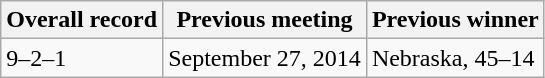<table class="wikitable">
<tr>
<th>Overall record</th>
<th>Previous meeting</th>
<th>Previous winner</th>
</tr>
<tr>
<td>9–2–1</td>
<td>September 27, 2014</td>
<td>Nebraska, 45–14</td>
</tr>
</table>
